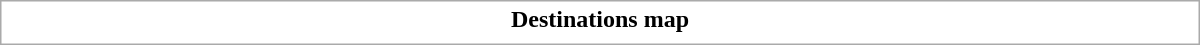<table class="collapsible collapsed" style="border:1px #aaa solid; width:50em; margin:0.2em auto">
<tr>
<th>Destinations map</th>
</tr>
<tr>
<td></td>
</tr>
</table>
